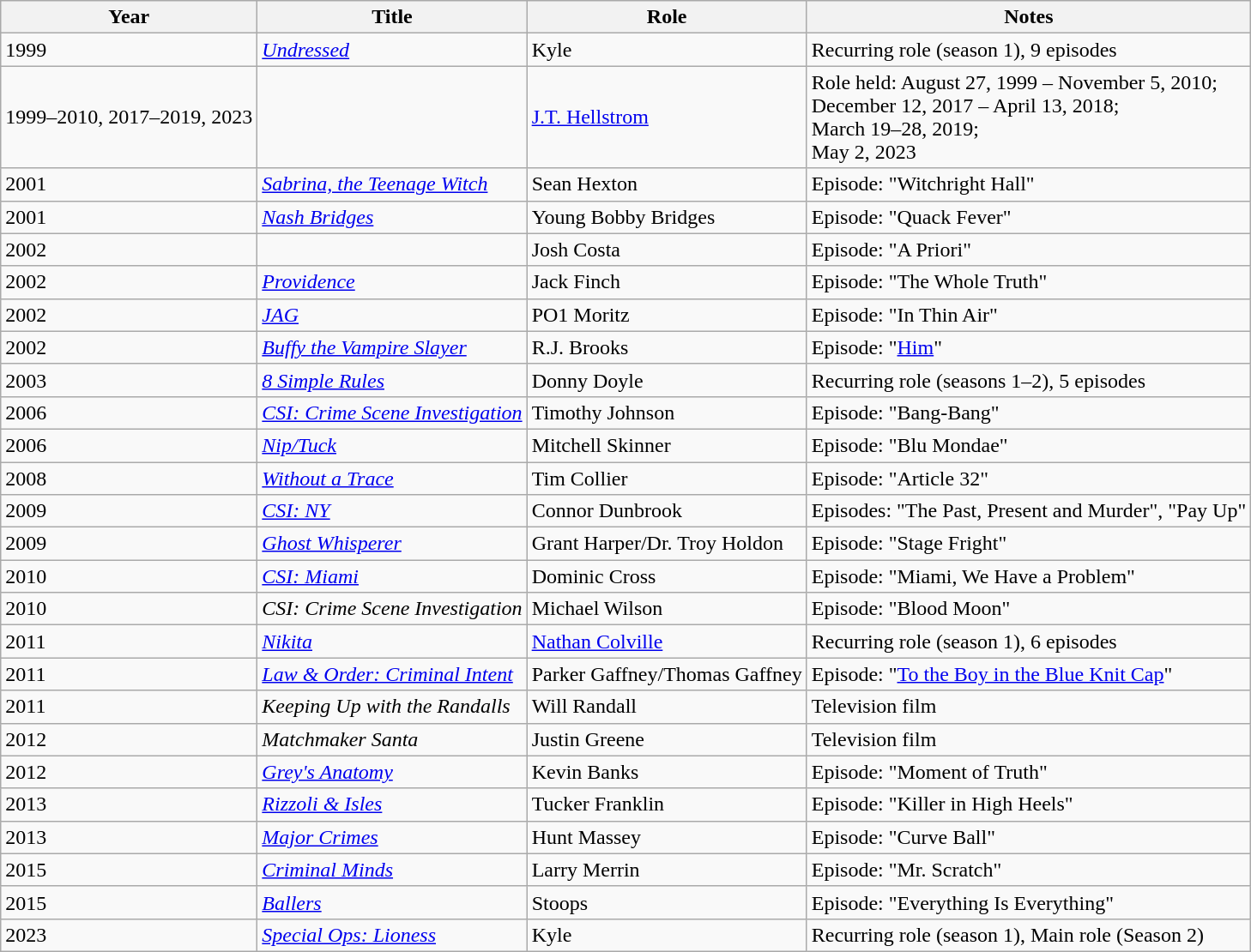<table class="wikitable sortable">
<tr>
<th>Year</th>
<th>Title</th>
<th>Role</th>
<th class="unsortable">Notes</th>
</tr>
<tr>
<td>1999</td>
<td><em><a href='#'>Undressed</a></em></td>
<td>Kyle</td>
<td>Recurring role (season 1), 9 episodes</td>
</tr>
<tr>
<td>1999–2010, 2017–2019, 2023</td>
<td><em></em></td>
<td><a href='#'>J.T. Hellstrom</a></td>
<td>Role held: August 27, 1999 – November 5, 2010;<br>December 12, 2017 – April 13, 2018;<br>March 19–28, 2019;<br>May 2, 2023</td>
</tr>
<tr>
<td>2001</td>
<td><em><a href='#'>Sabrina, the Teenage Witch</a></em></td>
<td>Sean Hexton</td>
<td>Episode: "Witchright Hall"</td>
</tr>
<tr>
<td>2001</td>
<td><em><a href='#'>Nash Bridges</a></em></td>
<td>Young Bobby Bridges</td>
<td>Episode: "Quack Fever"</td>
</tr>
<tr>
<td>2002</td>
<td><em></em></td>
<td>Josh Costa</td>
<td>Episode: "A Priori"</td>
</tr>
<tr>
<td>2002</td>
<td><em><a href='#'>Providence</a></em></td>
<td>Jack Finch</td>
<td>Episode: "The Whole Truth"</td>
</tr>
<tr>
<td>2002</td>
<td><em><a href='#'>JAG</a></em></td>
<td>PO1 Moritz</td>
<td>Episode: "In Thin Air"</td>
</tr>
<tr>
<td>2002</td>
<td><em><a href='#'>Buffy the Vampire Slayer</a></em></td>
<td>R.J. Brooks</td>
<td>Episode: "<a href='#'>Him</a>"</td>
</tr>
<tr>
<td>2003</td>
<td><em><a href='#'>8 Simple Rules</a></em></td>
<td>Donny Doyle</td>
<td>Recurring role (seasons 1–2), 5 episodes</td>
</tr>
<tr>
<td>2006</td>
<td><em><a href='#'>CSI: Crime Scene Investigation</a></em></td>
<td>Timothy Johnson</td>
<td>Episode: "Bang-Bang"</td>
</tr>
<tr>
<td>2006</td>
<td><em><a href='#'>Nip/Tuck</a></em></td>
<td>Mitchell Skinner</td>
<td>Episode: "Blu Mondae"</td>
</tr>
<tr>
<td>2008</td>
<td><em><a href='#'>Without a Trace</a></em></td>
<td>Tim Collier</td>
<td>Episode: "Article 32"</td>
</tr>
<tr>
<td>2009</td>
<td><em><a href='#'>CSI: NY</a></em></td>
<td>Connor Dunbrook</td>
<td>Episodes: "The Past, Present and Murder", "Pay Up"</td>
</tr>
<tr>
<td>2009</td>
<td><em><a href='#'>Ghost Whisperer</a></em></td>
<td>Grant Harper/Dr. Troy Holdon</td>
<td>Episode: "Stage Fright"</td>
</tr>
<tr>
<td>2010</td>
<td><em><a href='#'>CSI: Miami</a></em></td>
<td>Dominic Cross</td>
<td>Episode: "Miami, We Have a Problem"</td>
</tr>
<tr>
<td>2010</td>
<td><em>CSI: Crime Scene Investigation</em></td>
<td>Michael Wilson</td>
<td>Episode: "Blood Moon"</td>
</tr>
<tr>
<td>2011</td>
<td><em><a href='#'>Nikita</a></em></td>
<td><a href='#'>Nathan Colville</a></td>
<td>Recurring role (season 1), 6 episodes</td>
</tr>
<tr>
<td>2011</td>
<td><em><a href='#'>Law & Order: Criminal Intent</a></em></td>
<td>Parker Gaffney/Thomas Gaffney</td>
<td>Episode: "<a href='#'>To the Boy in the Blue Knit Cap</a>"</td>
</tr>
<tr>
<td>2011</td>
<td><em>Keeping Up with the Randalls</em></td>
<td>Will Randall</td>
<td>Television film</td>
</tr>
<tr>
<td>2012</td>
<td><em>Matchmaker Santa</em></td>
<td>Justin Greene</td>
<td>Television film</td>
</tr>
<tr>
<td>2012</td>
<td><em><a href='#'>Grey's Anatomy</a></em></td>
<td>Kevin Banks</td>
<td>Episode: "Moment of Truth"</td>
</tr>
<tr>
<td>2013</td>
<td><em><a href='#'>Rizzoli & Isles</a></em></td>
<td>Tucker Franklin</td>
<td>Episode: "Killer in High Heels"</td>
</tr>
<tr>
<td>2013</td>
<td><em><a href='#'>Major Crimes</a></em></td>
<td>Hunt Massey</td>
<td>Episode: "Curve Ball"</td>
</tr>
<tr>
<td>2015</td>
<td><em><a href='#'>Criminal Minds</a></em></td>
<td>Larry Merrin</td>
<td>Episode: "Mr. Scratch"</td>
</tr>
<tr>
<td>2015</td>
<td><em><a href='#'>Ballers</a></em></td>
<td>Stoops</td>
<td>Episode: "Everything Is Everything"</td>
</tr>
<tr>
<td>2023</td>
<td><em><a href='#'>Special Ops: Lioness</a></em></td>
<td>Kyle</td>
<td>Recurring role (season 1), Main role (Season 2)</td>
</tr>
</table>
